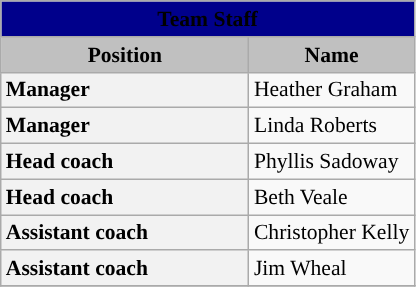<table class="wikitable" style="text-align:left; font-size:90%;">
<tr>
<th style=background:DarkBlue colspan=2><span>Team Staff</span></th>
</tr>
<tr>
<th width=60% style="background:silver;">Position</th>
<th style="background:silver;">Name</th>
</tr>
<tr>
<th style="text-align:left;">Manager</th>
<td>Heather Graham</td>
</tr>
<tr>
<th style="text-align:left;">Manager</th>
<td>Linda Roberts</td>
</tr>
<tr>
<th style="text-align:left;">Head coach⁣</th>
<td>Phyllis Sadoway</td>
</tr>
<tr>
<th style="text-align:left;">Head coach⁣</th>
<td>Beth Veale</td>
</tr>
<tr>
<th style="text-align:left;">Assistant coach⁣</th>
<td>Christopher Kelly</td>
</tr>
<tr>
<th style="text-align:left;">Assistant coach⁣</th>
<td>Jim Wheal</td>
</tr>
<tr>
</tr>
</table>
